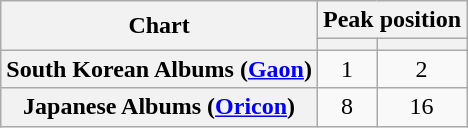<table class="wikitable sortable plainrowheaders" style="text-align:center;">
<tr>
<th rowspan=2>Chart</th>
<th colspan=2>Peak position</th>
</tr>
<tr>
<th></th>
<th></th>
</tr>
<tr>
<th scope=row>South Korean Albums (<a href='#'>Gaon</a>)</th>
<td>1</td>
<td>2</td>
</tr>
<tr>
<th scope=row>Japanese Albums (<a href='#'>Oricon</a>)</th>
<td>8</td>
<td>16</td>
</tr>
</table>
